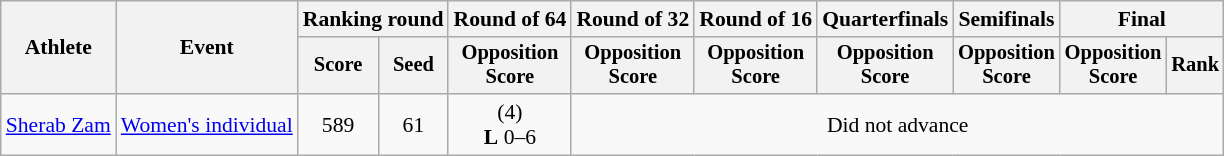<table class="wikitable" style="font-size:90%">
<tr>
<th rowspan="2">Athlete</th>
<th rowspan="2">Event</th>
<th colspan="2">Ranking round</th>
<th>Round of 64</th>
<th>Round of 32</th>
<th>Round of 16</th>
<th>Quarterfinals</th>
<th>Semifinals</th>
<th colspan="2">Final</th>
</tr>
<tr style="font-size:95%">
<th>Score</th>
<th>Seed</th>
<th>Opposition<br>Score</th>
<th>Opposition<br>Score</th>
<th>Opposition<br>Score</th>
<th>Opposition<br>Score</th>
<th>Opposition<br>Score</th>
<th>Opposition<br>Score</th>
<th>Rank</th>
</tr>
<tr align=center>
<td align=left><a href='#'>Sherab Zam</a></td>
<td align=left><a href='#'>Women's individual</a></td>
<td>589</td>
<td>61</td>
<td> (4)<br><strong>L</strong> 0–6</td>
<td colspan=6>Did not advance</td>
</tr>
</table>
